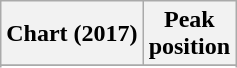<table class="wikitable sortable plainrowheaders" style="text-align:center">
<tr>
<th scope="col">Chart (2017)</th>
<th scope="col">Peak<br>position</th>
</tr>
<tr>
</tr>
<tr>
</tr>
<tr>
</tr>
<tr>
</tr>
<tr>
</tr>
<tr>
</tr>
<tr>
</tr>
<tr>
</tr>
<tr>
</tr>
</table>
